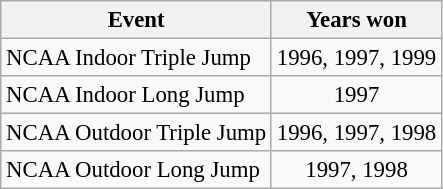<table class="wikitable" style="border-collapse: collapse; font-size: 95%;">
<tr>
<th>Event</th>
<th>Years won</th>
</tr>
<tr>
<td>NCAA Indoor Triple Jump</td>
<td align="center">1996, 1997, 1999</td>
</tr>
<tr>
<td>NCAA Indoor Long Jump</td>
<td align="center">1997</td>
</tr>
<tr>
<td>NCAA Outdoor Triple Jump</td>
<td align="center">1996, 1997, 1998</td>
</tr>
<tr>
<td>NCAA Outdoor Long Jump</td>
<td align="center">1997, 1998</td>
</tr>
</table>
